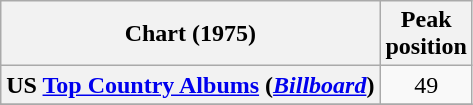<table class="wikitable plainrowheaders" style="text-align:center">
<tr>
<th scope="col">Chart (1975)</th>
<th scope="col">Peak<br>position</th>
</tr>
<tr>
<th scope="row">US <a href='#'>Top Country Albums</a> (<em><a href='#'>Billboard</a></em>)</th>
<td align="center">49</td>
</tr>
<tr>
</tr>
</table>
